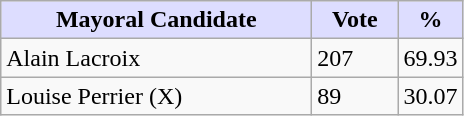<table class="wikitable">
<tr>
<th style="background:#ddf; width:200px;">Mayoral Candidate </th>
<th style="background:#ddf; width:50px;">Vote</th>
<th style="background:#ddf; width:30px;">%</th>
</tr>
<tr>
<td>Alain Lacroix</td>
<td>207</td>
<td>69.93</td>
</tr>
<tr>
<td>Louise Perrier (X)</td>
<td>89</td>
<td>30.07</td>
</tr>
</table>
